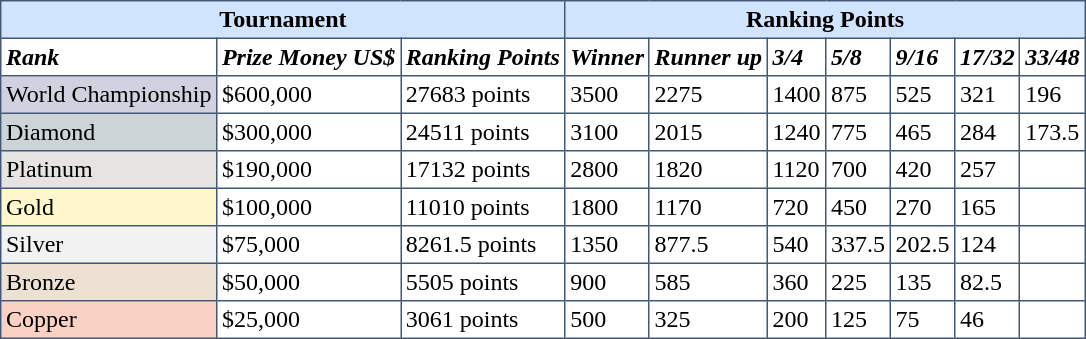<table cellpadding="3" cellspacing="4" border="1" style="border:#435877 solid 1px; border-collapse: collapse;">
<tr bgcolor="#d1e4fd">
<th colspan=3>Tournament</th>
<th colspan=7>Ranking Points</th>
</tr>
<tr>
<td><strong><em>Rank</em></strong></td>
<td><strong><em>Prize Money US$</em></strong></td>
<td><strong><em>Ranking Points</em></strong></td>
<td><strong><em>Winner</em></strong></td>
<td><strong><em>Runner up</em></strong></td>
<td><strong><em>3/4</em></strong></td>
<td><strong><em>5/8</em></strong></td>
<td><strong><em>9/16</em></strong></td>
<td><strong><em>17/32</em></strong></td>
<td><strong><em>33/48</em></strong></td>
</tr>
<tr>
<td style="background:#d1d1e0;">World Championship</td>
<td>$600,000</td>
<td>27683 points</td>
<td>3500</td>
<td>2275</td>
<td>1400</td>
<td>875</td>
<td>525</td>
<td>321</td>
<td>196</td>
</tr>
<tr>
<td style="background:#ccd4d7;">Diamond</td>
<td>$300,000</td>
<td>24511 points</td>
<td>3100</td>
<td>2015</td>
<td>1240</td>
<td>775</td>
<td>465</td>
<td>284</td>
<td>173.5</td>
</tr>
<tr>
<td style="background:#E5E4E2;">Platinum</td>
<td>$190,000</td>
<td>17132 points</td>
<td>2800</td>
<td>1820</td>
<td>1120</td>
<td>700</td>
<td>420</td>
<td>257</td>
<td></td>
</tr>
<tr>
<td style="background:#fff7cc;">Gold</td>
<td>$100,000</td>
<td>11010 points</td>
<td>1800</td>
<td>1170</td>
<td>720</td>
<td>450</td>
<td>270</td>
<td>165</td>
<td></td>
</tr>
<tr>
<td style="background:#f2f2f2;">Silver</td>
<td>$75,000</td>
<td>8261.5 points</td>
<td>1350</td>
<td>877.5</td>
<td>540</td>
<td>337.5</td>
<td>202.5</td>
<td>124</td>
<td></td>
</tr>
<tr>
<td style="background:#ede1d4;">Bronze</td>
<td>$50,000</td>
<td>5505 points</td>
<td>900</td>
<td>585</td>
<td>360</td>
<td>225</td>
<td>135</td>
<td>82.5</td>
<td></td>
</tr>
<tr>
<td style="background:#f9d2c4;">Copper</td>
<td>$25,000</td>
<td>3061 points</td>
<td>500</td>
<td>325</td>
<td>200</td>
<td>125</td>
<td>75</td>
<td>46</td>
<td></td>
</tr>
</table>
